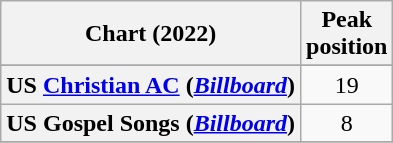<table class="wikitable sortable plainrowheaders" style="text-align:center">
<tr>
<th scope="col">Chart (2022)</th>
<th scope="col">Peak<br> position</th>
</tr>
<tr>
</tr>
<tr>
</tr>
<tr>
<th scope="row">US <a href='#'>Christian AC</a> (<em><a href='#'>Billboard</a></em>)</th>
<td>19</td>
</tr>
<tr>
<th scope="row">US Gospel Songs (<a href='#'><em>Billboard</em></a>)</th>
<td>8</td>
</tr>
<tr>
</tr>
</table>
